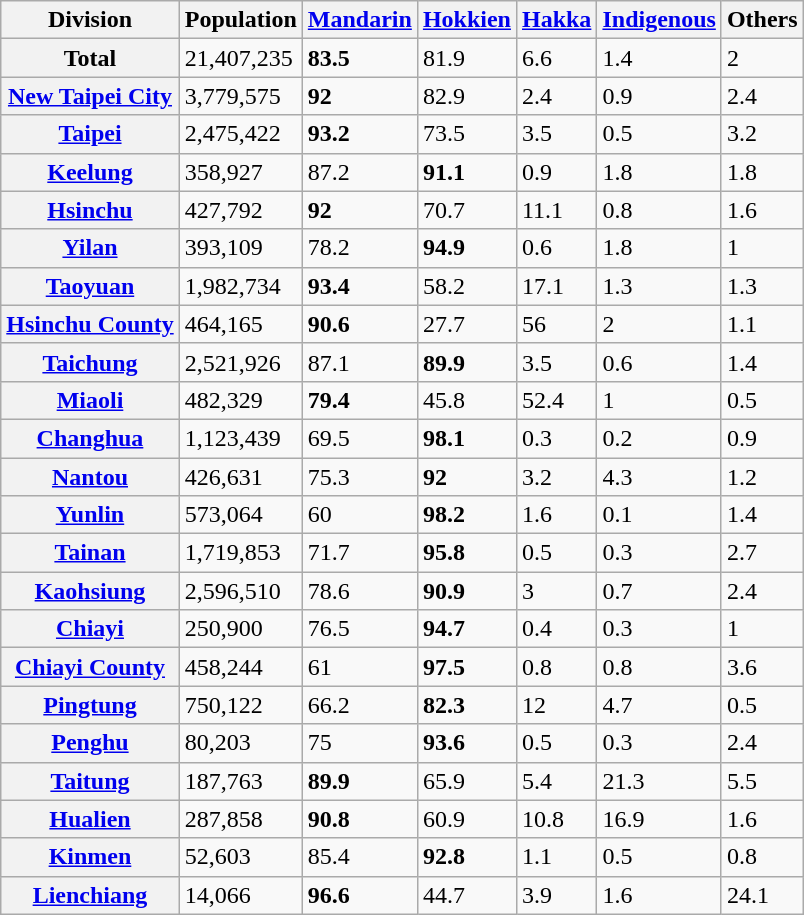<table class="wikitable sortable">
<tr>
<th>Division</th>
<th>Population</th>
<th><a href='#'>Mandarin</a></th>
<th><a href='#'>Hokkien</a></th>
<th><a href='#'>Hakka</a></th>
<th><a href='#'>Indigenous</a></th>
<th>Others</th>
</tr>
<tr>
<th>Total</th>
<td>21,407,235</td>
<td><strong>83.5</strong></td>
<td>81.9</td>
<td>6.6</td>
<td>1.4</td>
<td>2</td>
</tr>
<tr>
<th><a href='#'>New Taipei City</a></th>
<td>3,779,575</td>
<td><strong>92</strong></td>
<td>82.9</td>
<td>2.4</td>
<td>0.9</td>
<td>2.4</td>
</tr>
<tr>
<th><a href='#'>Taipei</a></th>
<td>2,475,422</td>
<td><strong>93.2</strong></td>
<td>73.5</td>
<td>3.5</td>
<td>0.5</td>
<td>3.2</td>
</tr>
<tr>
<th><a href='#'>Keelung</a></th>
<td>358,927</td>
<td>87.2</td>
<td><strong>91.1</strong></td>
<td>0.9</td>
<td>1.8</td>
<td>1.8</td>
</tr>
<tr>
<th><a href='#'>Hsinchu</a></th>
<td>427,792</td>
<td><strong>92</strong></td>
<td>70.7</td>
<td>11.1</td>
<td>0.8</td>
<td>1.6</td>
</tr>
<tr>
<th><a href='#'>Yilan</a></th>
<td>393,109</td>
<td>78.2</td>
<td><strong>94.9</strong></td>
<td>0.6</td>
<td>1.8</td>
<td>1</td>
</tr>
<tr>
<th><a href='#'>Taoyuan</a></th>
<td>1,982,734</td>
<td><strong>93.4</strong></td>
<td>58.2</td>
<td>17.1</td>
<td>1.3</td>
<td>1.3</td>
</tr>
<tr>
<th><a href='#'>Hsinchu County</a></th>
<td>464,165</td>
<td><strong>90.6</strong></td>
<td>27.7</td>
<td>56</td>
<td>2</td>
<td>1.1</td>
</tr>
<tr>
<th><a href='#'>Taichung</a></th>
<td>2,521,926</td>
<td>87.1</td>
<td><strong>89.9</strong></td>
<td>3.5</td>
<td>0.6</td>
<td>1.4</td>
</tr>
<tr>
<th><a href='#'>Miaoli</a></th>
<td>482,329</td>
<td><strong>79.4</strong></td>
<td>45.8</td>
<td>52.4</td>
<td>1</td>
<td>0.5</td>
</tr>
<tr>
<th><a href='#'>Changhua</a></th>
<td>1,123,439</td>
<td>69.5</td>
<td><strong>98.1</strong></td>
<td>0.3</td>
<td>0.2</td>
<td>0.9</td>
</tr>
<tr>
<th><a href='#'>Nantou</a></th>
<td>426,631</td>
<td>75.3</td>
<td><strong>92</strong></td>
<td>3.2</td>
<td>4.3</td>
<td>1.2</td>
</tr>
<tr>
<th><a href='#'>Yunlin</a></th>
<td>573,064</td>
<td>60</td>
<td><strong>98.2</strong></td>
<td>1.6</td>
<td>0.1</td>
<td>1.4</td>
</tr>
<tr>
<th><a href='#'>Tainan</a></th>
<td>1,719,853</td>
<td>71.7</td>
<td><strong>95.8</strong></td>
<td>0.5</td>
<td>0.3</td>
<td>2.7</td>
</tr>
<tr>
<th><a href='#'>Kaohsiung</a></th>
<td>2,596,510</td>
<td>78.6</td>
<td><strong>90.9</strong></td>
<td>3</td>
<td>0.7</td>
<td>2.4</td>
</tr>
<tr>
<th><a href='#'>Chiayi</a></th>
<td>250,900</td>
<td>76.5</td>
<td><strong>94.7</strong></td>
<td>0.4</td>
<td>0.3</td>
<td>1</td>
</tr>
<tr>
<th><a href='#'>Chiayi County</a></th>
<td>458,244</td>
<td>61</td>
<td><strong>97.5</strong></td>
<td>0.8</td>
<td>0.8</td>
<td>3.6</td>
</tr>
<tr>
<th><a href='#'>Pingtung</a></th>
<td>750,122</td>
<td>66.2</td>
<td><strong>82.3</strong></td>
<td>12</td>
<td>4.7</td>
<td>0.5</td>
</tr>
<tr>
<th><a href='#'>Penghu</a></th>
<td>80,203</td>
<td>75</td>
<td><strong>93.6</strong></td>
<td>0.5</td>
<td>0.3</td>
<td>2.4</td>
</tr>
<tr>
<th><a href='#'>Taitung</a></th>
<td>187,763</td>
<td><strong>89.9</strong></td>
<td>65.9</td>
<td>5.4</td>
<td>21.3</td>
<td>5.5</td>
</tr>
<tr>
<th><a href='#'>Hualien</a></th>
<td>287,858</td>
<td><strong>90.8</strong></td>
<td>60.9</td>
<td>10.8</td>
<td>16.9</td>
<td>1.6</td>
</tr>
<tr>
<th><a href='#'>Kinmen</a></th>
<td>52,603</td>
<td>85.4</td>
<td><strong>92.8</strong></td>
<td>1.1</td>
<td>0.5</td>
<td>0.8</td>
</tr>
<tr>
<th><a href='#'>Lienchiang</a></th>
<td>14,066</td>
<td><strong>96.6</strong></td>
<td>44.7</td>
<td>3.9</td>
<td>1.6</td>
<td>24.1</td>
</tr>
</table>
